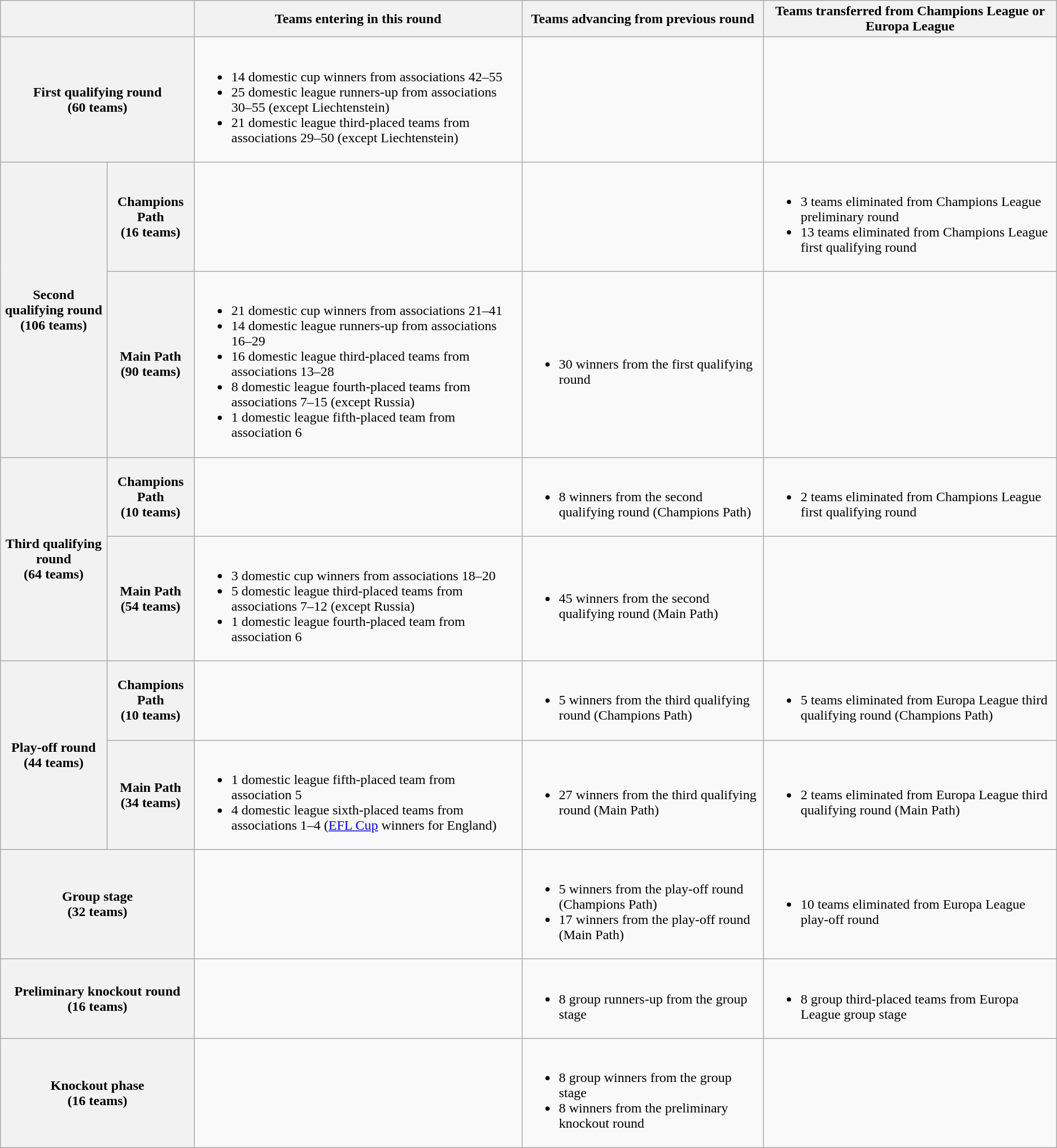<table class="wikitable">
<tr>
<th colspan=2></th>
<th>Teams entering in this round</th>
<th>Teams advancing from previous round</th>
<th>Teams transferred from Champions League or Europa League</th>
</tr>
<tr>
<th colspan=2>First qualifying round<br>(60 teams)</th>
<td><br><ul><li>14 domestic cup winners from associations 42–55</li><li>25 domestic league runners-up from associations 30–55 (except Liechtenstein)</li><li>21 domestic league third-placed teams from associations 29–50 (except Liechtenstein)</li></ul></td>
<td></td>
<td></td>
</tr>
<tr>
<th rowspan=2>Second qualifying round<br>(106 teams)</th>
<th>Champions Path<br>(16 teams)</th>
<td></td>
<td></td>
<td><br><ul><li>3 teams eliminated from Champions League preliminary round</li><li>13 teams eliminated from Champions League first qualifying round</li></ul></td>
</tr>
<tr>
<th>Main Path<br>(90 teams)</th>
<td><br><ul><li>21 domestic cup winners from associations 21–41</li><li>14 domestic league runners-up from associations 16–29</li><li>16 domestic league third-placed teams from associations 13–28</li><li>8 domestic league fourth-placed teams from associations 7–15 (except Russia)</li><li>1 domestic league fifth-placed team from association 6</li></ul></td>
<td><br><ul><li>30 winners from the first qualifying round</li></ul></td>
<td></td>
</tr>
<tr>
<th rowspan=2>Third qualifying round<br>(64 teams)</th>
<th>Champions Path<br>(10 teams)</th>
<td></td>
<td><br><ul><li>8 winners from the second qualifying round (Champions Path)</li></ul></td>
<td><br><ul><li>2 teams eliminated from Champions League first qualifying round</li></ul></td>
</tr>
<tr>
<th>Main Path<br>(54 teams)</th>
<td><br><ul><li>3 domestic cup winners from associations 18–20</li><li>5 domestic league third-placed teams from associations 7–12 (except Russia)</li><li>1 domestic league fourth-placed team from association 6</li></ul></td>
<td><br><ul><li>45 winners from the second qualifying round (Main Path)</li></ul></td>
<td></td>
</tr>
<tr>
<th rowspan=2>Play-off round<br>(44 teams)</th>
<th>Champions Path<br>(10 teams)</th>
<td></td>
<td><br><ul><li>5 winners from the third qualifying round (Champions Path)</li></ul></td>
<td><br><ul><li>5 teams eliminated from Europa League third qualifying round (Champions Path)</li></ul></td>
</tr>
<tr>
<th>Main Path<br>(34 teams)</th>
<td><br><ul><li>1 domestic league fifth-placed team from association 5</li><li>4 domestic league sixth-placed teams from associations 1–4 (<a href='#'>EFL Cup</a> winners for England)</li></ul></td>
<td><br><ul><li>27 winners from the third qualifying round (Main Path)</li></ul></td>
<td><br><ul><li>2 teams eliminated from Europa League third qualifying round (Main Path)</li></ul></td>
</tr>
<tr>
<th colspan=2>Group stage<br>(32 teams)</th>
<td></td>
<td><br><ul><li>5 winners from the play-off round (Champions Path)</li><li>17 winners from the play-off round (Main Path)</li></ul></td>
<td><br><ul><li>10 teams eliminated from Europa League play-off round</li></ul></td>
</tr>
<tr>
<th colspan=2>Preliminary knockout round<br>(16 teams)</th>
<td></td>
<td><br><ul><li>8 group runners-up from the group stage</li></ul></td>
<td><br><ul><li>8 group third-placed teams from Europa League group stage</li></ul></td>
</tr>
<tr>
<th colspan=2>Knockout phase<br>(16 teams)</th>
<td></td>
<td><br><ul><li>8 group winners from the group stage</li><li>8 winners from the preliminary knockout round</li></ul></td>
<td></td>
</tr>
</table>
